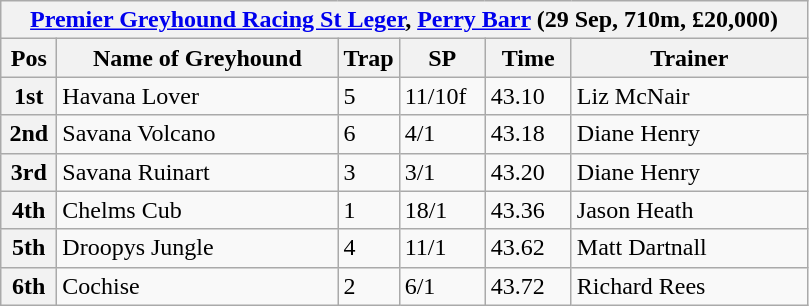<table class="wikitable">
<tr>
<th colspan="6"><a href='#'>Premier Greyhound Racing St Leger</a>, <a href='#'>Perry Barr</a> (29 Sep, 710m, £20,000)</th>
</tr>
<tr>
<th width=30>Pos</th>
<th width=180>Name of Greyhound</th>
<th width=30>Trap</th>
<th width=50>SP</th>
<th width=50>Time</th>
<th width=150>Trainer</th>
</tr>
<tr>
<th>1st</th>
<td>Havana Lover</td>
<td>5</td>
<td>11/10f</td>
<td>43.10</td>
<td>Liz McNair</td>
</tr>
<tr>
<th>2nd</th>
<td>Savana Volcano</td>
<td>6</td>
<td>4/1</td>
<td>43.18</td>
<td>Diane Henry</td>
</tr>
<tr>
<th>3rd</th>
<td>Savana Ruinart</td>
<td>3</td>
<td>3/1</td>
<td>43.20</td>
<td>Diane Henry</td>
</tr>
<tr>
<th>4th</th>
<td>Chelms Cub</td>
<td>1</td>
<td>18/1</td>
<td>43.36</td>
<td>Jason Heath</td>
</tr>
<tr>
<th>5th</th>
<td>Droopys Jungle</td>
<td>4</td>
<td>11/1</td>
<td>43.62</td>
<td>Matt Dartnall</td>
</tr>
<tr>
<th>6th</th>
<td>Cochise</td>
<td>2</td>
<td>6/1</td>
<td>43.72</td>
<td>Richard Rees</td>
</tr>
</table>
